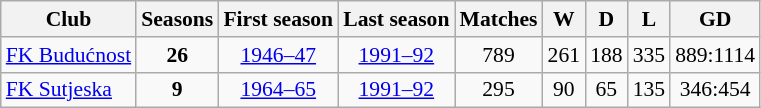<table class="wikitable sortable" style="text-align:center;font-size:90%">
<tr>
<th>Club</th>
<th>Seasons</th>
<th>First season</th>
<th>Last season</th>
<th>Matches</th>
<th>W</th>
<th>D</th>
<th>L</th>
<th>GD</th>
</tr>
<tr>
<td style="text-align:left;"><a href='#'>FK Budućnost</a></td>
<td><strong>26</strong></td>
<td><a href='#'>1946–47</a></td>
<td><a href='#'>1991–92</a></td>
<td>789</td>
<td>261</td>
<td>188</td>
<td>335</td>
<td>889:1114</td>
</tr>
<tr>
<td style="text-align:left;"><a href='#'>FK Sutjeska</a></td>
<td><strong>9</strong></td>
<td><a href='#'>1964–65</a></td>
<td><a href='#'>1991–92</a></td>
<td>295</td>
<td>90</td>
<td>65</td>
<td>135</td>
<td>346:454</td>
</tr>
</table>
